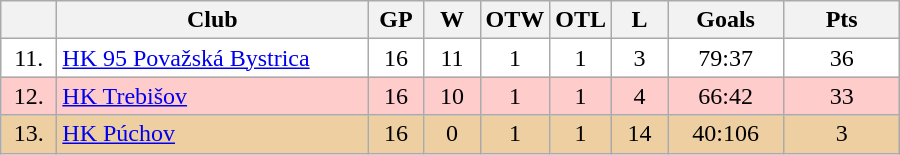<table class="wikitable">
<tr>
<th width="30"></th>
<th width="200">Club</th>
<th width="30">GP</th>
<th width="30">W</th>
<th width="30">OTW</th>
<th width="30">OTL</th>
<th width="30">L</th>
<th width="70">Goals</th>
<th width="70">Pts</th>
</tr>
<tr bgcolor="#FFFFFF" align="center">
<td>11.</td>
<td align="left"><a href='#'>HK 95 Považská Bystrica</a></td>
<td>16</td>
<td>11</td>
<td>1</td>
<td>1</td>
<td>3</td>
<td>79:37</td>
<td>36</td>
</tr>
<tr bgcolor="#FFCCCC" align="center">
<td>12.</td>
<td align="left"><a href='#'>HK Trebišov</a></td>
<td>16</td>
<td>10</td>
<td>1</td>
<td>1</td>
<td>4</td>
<td>66:42</td>
<td>33</td>
</tr>
<tr bgcolor="#EECFA1" align="center">
<td>13.</td>
<td align="left"><a href='#'>HK Púchov</a></td>
<td>16</td>
<td>0</td>
<td>1</td>
<td>1</td>
<td>14</td>
<td>40:106</td>
<td>3</td>
</tr>
</table>
